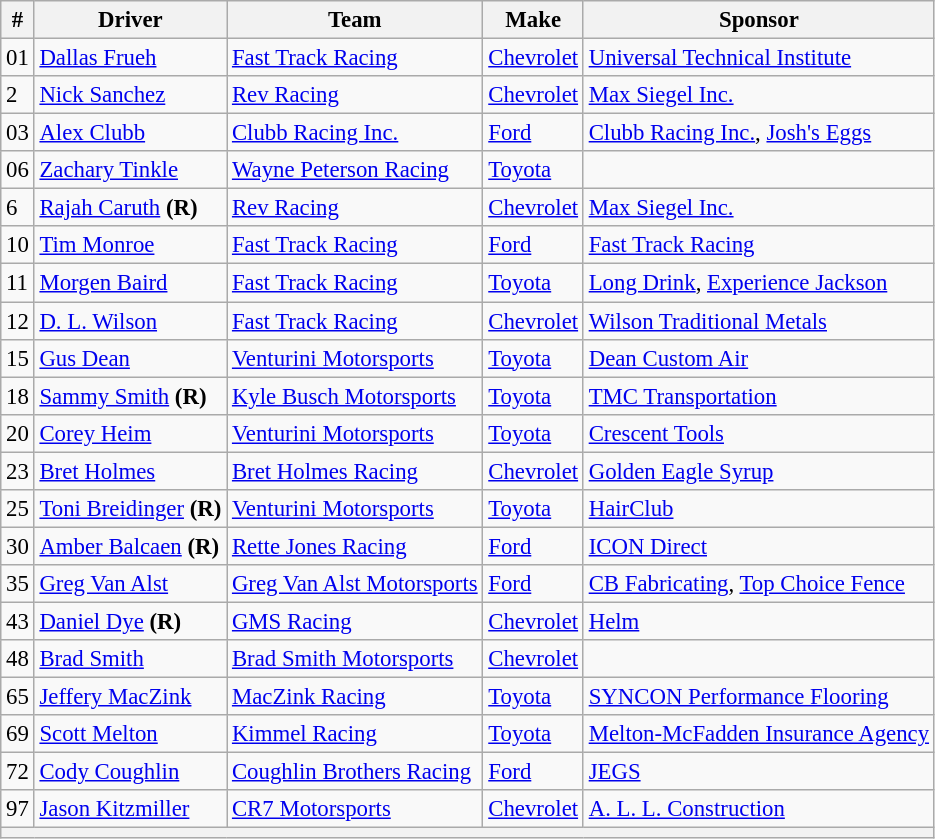<table class="wikitable" style="font-size:95%">
<tr>
<th>#</th>
<th>Driver</th>
<th>Team</th>
<th>Make</th>
<th>Sponsor</th>
</tr>
<tr>
<td>01</td>
<td><a href='#'>Dallas Frueh</a></td>
<td><a href='#'>Fast Track Racing</a></td>
<td><a href='#'>Chevrolet</a></td>
<td><a href='#'>Universal Technical Institute</a></td>
</tr>
<tr>
<td>2</td>
<td><a href='#'>Nick Sanchez</a></td>
<td><a href='#'>Rev Racing</a></td>
<td><a href='#'>Chevrolet</a></td>
<td><a href='#'>Max Siegel Inc.</a></td>
</tr>
<tr>
<td>03</td>
<td><a href='#'>Alex Clubb</a></td>
<td><a href='#'>Clubb Racing Inc.</a></td>
<td><a href='#'>Ford</a></td>
<td><a href='#'>Clubb Racing Inc.</a>, <a href='#'>Josh's Eggs</a></td>
</tr>
<tr>
<td>06</td>
<td><a href='#'>Zachary Tinkle</a></td>
<td><a href='#'>Wayne Peterson Racing</a></td>
<td><a href='#'>Toyota</a></td>
<td></td>
</tr>
<tr>
<td>6</td>
<td><a href='#'>Rajah Caruth</a> <strong>(R)</strong></td>
<td><a href='#'>Rev Racing</a></td>
<td><a href='#'>Chevrolet</a></td>
<td><a href='#'>Max Siegel Inc.</a></td>
</tr>
<tr>
<td>10</td>
<td><a href='#'>Tim Monroe</a></td>
<td><a href='#'>Fast Track Racing</a></td>
<td><a href='#'>Ford</a></td>
<td><a href='#'>Fast Track Racing</a></td>
</tr>
<tr>
<td>11</td>
<td><a href='#'>Morgen Baird</a></td>
<td><a href='#'>Fast Track Racing</a></td>
<td><a href='#'>Toyota</a></td>
<td><a href='#'>Long Drink</a>, <a href='#'>Experience Jackson</a></td>
</tr>
<tr>
<td>12</td>
<td><a href='#'>D. L. Wilson</a></td>
<td><a href='#'>Fast Track Racing</a></td>
<td><a href='#'>Chevrolet</a></td>
<td><a href='#'>Wilson Traditional Metals</a></td>
</tr>
<tr>
<td>15</td>
<td><a href='#'>Gus Dean</a></td>
<td><a href='#'>Venturini Motorsports</a></td>
<td><a href='#'>Toyota</a></td>
<td><a href='#'>Dean Custom Air</a></td>
</tr>
<tr>
<td>18</td>
<td nowrap=""><a href='#'>Sammy Smith</a> <strong>(R)</strong></td>
<td><a href='#'>Kyle Busch Motorsports</a></td>
<td><a href='#'>Toyota</a></td>
<td><a href='#'>TMC Transportation</a></td>
</tr>
<tr>
<td>20</td>
<td><a href='#'>Corey Heim</a></td>
<td nowrap=""><a href='#'>Venturini Motorsports</a></td>
<td><a href='#'>Toyota</a></td>
<td><a href='#'>Crescent Tools</a></td>
</tr>
<tr>
<td>23</td>
<td><a href='#'>Bret Holmes</a></td>
<td><a href='#'>Bret Holmes Racing</a></td>
<td><a href='#'>Chevrolet</a></td>
<td><a href='#'>Golden Eagle Syrup</a></td>
</tr>
<tr>
<td>25</td>
<td><a href='#'>Toni Breidinger</a> <strong>(R)</strong></td>
<td><a href='#'>Venturini Motorsports</a></td>
<td><a href='#'>Toyota</a></td>
<td><a href='#'>HairClub</a></td>
</tr>
<tr>
<td>30</td>
<td nowrap><a href='#'>Amber Balcaen</a> <strong>(R)</strong></td>
<td><a href='#'>Rette Jones Racing</a></td>
<td><a href='#'>Ford</a></td>
<td><a href='#'>ICON Direct</a></td>
</tr>
<tr>
<td>35</td>
<td><a href='#'>Greg Van Alst</a></td>
<td nowrap><a href='#'>Greg Van Alst Motorsports</a></td>
<td><a href='#'>Ford</a></td>
<td><a href='#'>CB Fabricating</a>, <a href='#'>Top Choice Fence</a></td>
</tr>
<tr>
<td>43</td>
<td><a href='#'>Daniel Dye</a> <strong>(R)</strong></td>
<td><a href='#'>GMS Racing</a></td>
<td><a href='#'>Chevrolet</a></td>
<td><a href='#'>Helm</a></td>
</tr>
<tr>
<td>48</td>
<td><a href='#'>Brad Smith</a></td>
<td><a href='#'>Brad Smith Motorsports</a></td>
<td><a href='#'>Chevrolet</a></td>
<td></td>
</tr>
<tr>
<td>65</td>
<td><a href='#'>Jeffery MacZink</a></td>
<td><a href='#'>MacZink Racing</a></td>
<td><a href='#'>Toyota</a></td>
<td nowrap=""><a href='#'>SYNCON Performance Flooring</a></td>
</tr>
<tr>
<td>69</td>
<td><a href='#'>Scott Melton</a></td>
<td><a href='#'>Kimmel Racing</a></td>
<td><a href='#'>Toyota</a></td>
<td nowrap><a href='#'>Melton-McFadden Insurance Agency</a></td>
</tr>
<tr>
<td>72</td>
<td><a href='#'>Cody Coughlin</a></td>
<td><a href='#'>Coughlin Brothers Racing</a></td>
<td><a href='#'>Ford</a></td>
<td><a href='#'>JEGS</a></td>
</tr>
<tr>
<td>97</td>
<td><a href='#'>Jason Kitzmiller</a></td>
<td><a href='#'>CR7 Motorsports</a></td>
<td><a href='#'>Chevrolet</a></td>
<td><a href='#'>A. L. L. Construction</a></td>
</tr>
<tr>
<th colspan="5"></th>
</tr>
</table>
